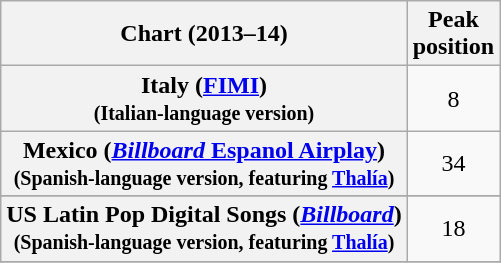<table class="wikitable sortable plainrowheaders">
<tr>
<th>Chart (2013–14)</th>
<th>Peak<br>position</th>
</tr>
<tr>
<th scope="row">Italy (<a href='#'>FIMI</a>)<br><small>(Italian-language version)</small></th>
<td style="text-align:center;">8</td>
</tr>
<tr>
<th scope="row">Mexico (<a href='#'><em>Billboard</em> Espanol Airplay</a>)<br><small>(Spanish-language version, featuring <a href='#'>Thalía</a>)</small></th>
<td style="text-align:center;">34</td>
</tr>
<tr>
</tr>
<tr>
<th scope="row">US Latin Pop Digital Songs (<em><a href='#'>Billboard</a></em>)<br><small>(Spanish-language version, featuring <a href='#'>Thalía</a>)</small></th>
<td style="text-align:center;">18</td>
</tr>
<tr>
</tr>
</table>
